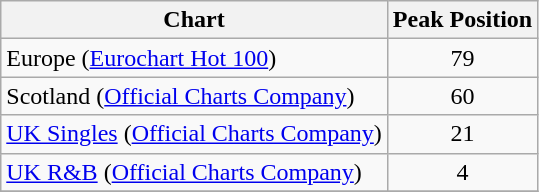<table class="wikitable">
<tr>
<th align="left">Chart</th>
<th align="left">Peak Position</th>
</tr>
<tr>
<td align="left">Europe (<a href='#'>Eurochart Hot 100</a>)</td>
<td align="center">79</td>
</tr>
<tr>
<td align="left">Scotland (<a href='#'>Official Charts Company</a>)</td>
<td align="center">60</td>
</tr>
<tr>
<td align="left"><a href='#'>UK Singles</a> (<a href='#'>Official Charts Company</a>)</td>
<td align="center">21</td>
</tr>
<tr>
<td align="left"><a href='#'>UK R&B</a> (<a href='#'>Official Charts Company</a>)</td>
<td align="center">4</td>
</tr>
<tr>
</tr>
</table>
